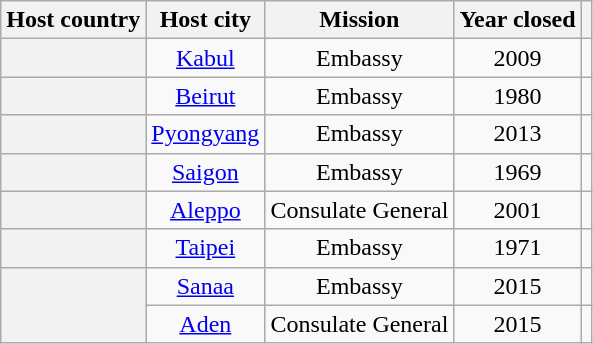<table class="wikitable plainrowheaders" style="text-align:center">
<tr>
<th scope="col">Host country</th>
<th scope="col">Host city</th>
<th scope="col">Mission</th>
<th scope="col">Year closed</th>
<th scope="col"></th>
</tr>
<tr>
<th scope="row"></th>
<td><a href='#'>Kabul</a></td>
<td>Embassy</td>
<td>2009</td>
<td></td>
</tr>
<tr>
<th scope="row"></th>
<td><a href='#'>Beirut</a></td>
<td>Embassy</td>
<td>1980</td>
<td></td>
</tr>
<tr>
<th scope="row"></th>
<td><a href='#'>Pyongyang</a></td>
<td>Embassy</td>
<td>2013</td>
<td></td>
</tr>
<tr>
<th scope="row"></th>
<td><a href='#'>Saigon</a></td>
<td>Embassy</td>
<td>1969</td>
<td></td>
</tr>
<tr>
<th scope="row"></th>
<td><a href='#'>Aleppo</a></td>
<td>Consulate General</td>
<td>2001</td>
<td></td>
</tr>
<tr>
<th scope="row"></th>
<td><a href='#'>Taipei</a></td>
<td>Embassy</td>
<td>1971</td>
<td></td>
</tr>
<tr>
<th scope="row" rowspan="2"></th>
<td><a href='#'>Sanaa</a></td>
<td>Embassy</td>
<td>2015</td>
<td></td>
</tr>
<tr>
<td><a href='#'>Aden</a></td>
<td>Consulate General</td>
<td>2015</td>
<td></td>
</tr>
</table>
